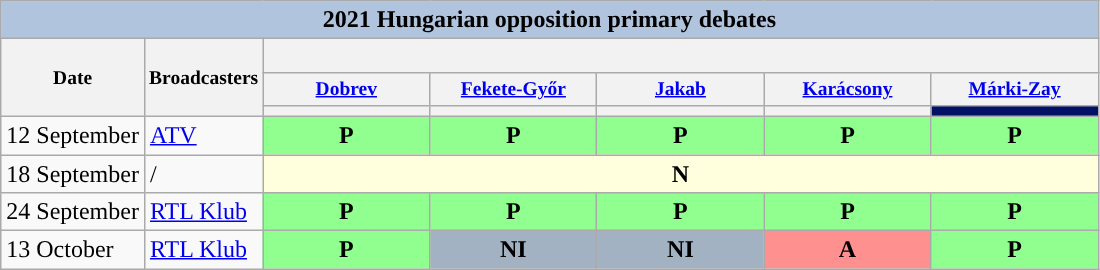<table class="wikitable" style="text-justify: none">
<tr>
<th colspan="9" style="background:#B0C4DE">2021 Hungarian opposition primary debates</th>
</tr>
<tr style="font-size:small;">
<th rowspan="3">Date</th>
<th rowspan="3">Broadcasters</th>
<th colspan="5" scope="col">    <br> 
 </th>
</tr>
<tr style="font-size:small;">
<th scope="col"><a href='#'>Dobrev</a></th>
<th scope="col"><a href='#'>Fekete-Győr</a></th>
<th scope="col"><a href='#'>Jakab</a></th>
<th scope="col"><a href='#'>Karácsony</a></th>
<th scope="col"><a href='#'>Márki-Zay</a></th>
</tr>
<tr>
<th style="width:6.5em; background:"></th>
<th style="width:6.5em; background:"></th>
<th style="width:6.5em; background:"></th>
<th style="width:6.5em; background:"></th>
<th style="width:6.5em; background:#001166;"></th>
</tr>
<tr>
<td>12 September</td>
<td><a href='#'>ATV</a></td>
<td style="background:#90ff90; color:black; text-align:center;"><strong>P</strong></td>
<td style="background:#90ff90; color:black; text-align:center;"><strong>P</strong></td>
<td style="background:#90ff90; color:black; text-align:center;"><strong>P</strong></td>
<td style="background:#90ff90; color:black; text-align:center;"><strong>P</strong></td>
<td style="background:#90ff90; color:black; text-align:center;"><strong>P</strong></td>
</tr>
<tr>
<td>18 September</td>
<td> / </td>
<td style="background:#FFD; color:black; text-align:center;" colspan="5"><strong>N</strong></td>
</tr>
<tr>
<td>24 September</td>
<td><a href='#'>RTL Klub</a></td>
<td style="background:#90ff90; color:black; text-align:center;"><strong>P</strong></td>
<td style="background:#90ff90; color:black; text-align:center;"><strong>P</strong></td>
<td style="background:#90ff90; color:black; text-align:center;"><strong>P</strong></td>
<td style="background:#90ff90; color:black; text-align:center;"><strong>P</strong></td>
<td style="background:#90ff90; color:black; text-align:center;"><strong>P</strong></td>
</tr>
<tr>
<td>13 October</td>
<td><a href='#'>RTL Klub</a></td>
<td style="background:#90ff90; color:black; text-align:center;"><strong>P</strong> </td>
<td style="background:#A2B2C2; color:black; text-align:center;"><strong>NI</strong></td>
<td style="background:#A2B2C2; color:black; text-align:center;"><strong>NI</strong></td>
<td style="background:#ff9090; color:black; text-align:center;"><strong>A</strong>  </td>
<td style="background:#90ff90; color:black; text-align:center;"><strong>P</strong> </td>
</tr>
</table>
